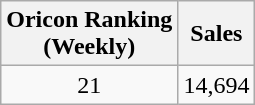<table class="wikitable">
<tr>
<th>Oricon Ranking<br>(Weekly)</th>
<th>Sales</th>
</tr>
<tr>
<td align="center">21</td>
<td>14,694</td>
</tr>
</table>
